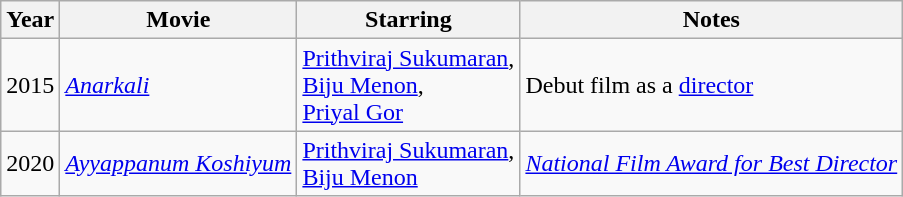<table class="wikitable">
<tr>
<th>Year</th>
<th>Movie</th>
<th>Starring</th>
<th>Notes</th>
</tr>
<tr>
<td>2015</td>
<td><em><a href='#'>Anarkali</a></em></td>
<td><a href='#'>Prithviraj Sukumaran</a>,<br><a href='#'>Biju Menon</a>,<br><a href='#'>Priyal Gor</a></td>
<td>Debut film as a <a href='#'>director</a></td>
</tr>
<tr>
<td>2020</td>
<td><em><a href='#'>Ayyappanum Koshiyum</a></em></td>
<td><a href='#'>Prithviraj Sukumaran</a>,<br><a href='#'>Biju Menon</a></td>
<td><em><a href='#'>National Film Award for Best Director</a></em></td>
</tr>
</table>
